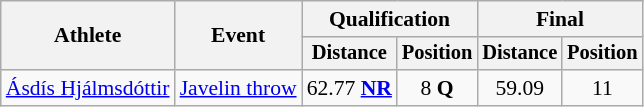<table class=wikitable style="font-size:90%">
<tr>
<th rowspan=2>Athlete</th>
<th rowspan=2>Event</th>
<th colspan="2">Qualification</th>
<th colspan="2">Final</th>
</tr>
<tr style="font-size:95%">
<th>Distance</th>
<th>Position</th>
<th>Distance</th>
<th>Position</th>
</tr>
<tr align=center>
<td align=left><a href='#'>Ásdís Hjálmsdóttir</a></td>
<td align=left><a href='#'>Javelin throw</a></td>
<td>62.77 <strong><a href='#'>NR</a></strong></td>
<td>8 <strong>Q</strong></td>
<td>59.09</td>
<td>11</td>
</tr>
</table>
